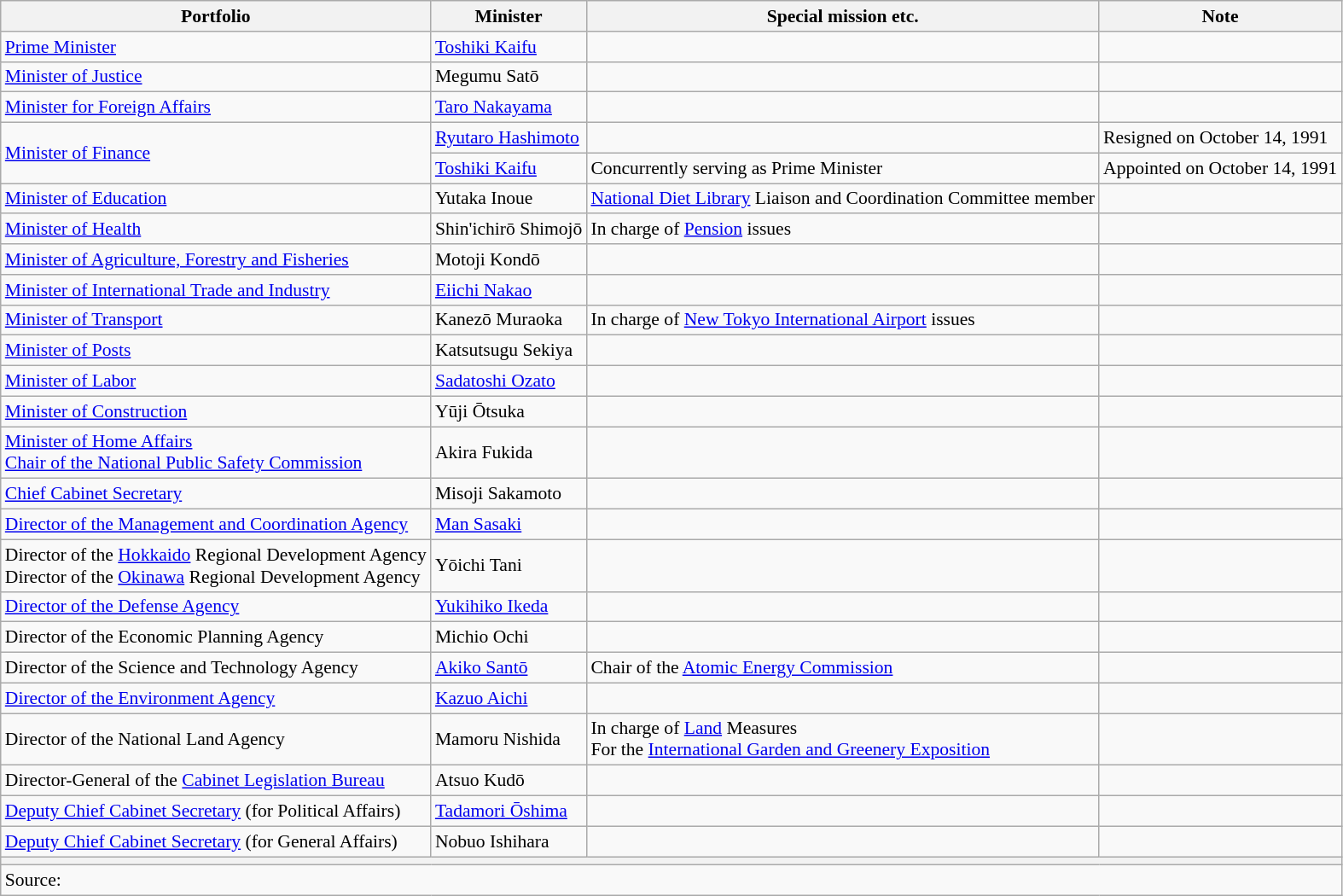<table class="wikitable unsortable" style="font-size: 90%;">
<tr>
<th scope="col">Portfolio</th>
<th scope="col">Minister</th>
<th scope="col">Special mission etc.</th>
<th scope="col">Note</th>
</tr>
<tr>
<td><a href='#'>Prime Minister</a></td>
<td><a href='#'>Toshiki Kaifu</a></td>
<td></td>
<td></td>
</tr>
<tr>
<td><a href='#'>Minister of Justice</a></td>
<td>Megumu Satō</td>
<td></td>
<td></td>
</tr>
<tr>
<td><a href='#'>Minister for Foreign Affairs</a></td>
<td><a href='#'>Taro Nakayama</a></td>
<td></td>
<td></td>
</tr>
<tr>
<td rowspan=2><a href='#'>Minister of Finance</a></td>
<td><a href='#'>Ryutaro Hashimoto</a></td>
<td></td>
<td>Resigned on October 14, 1991</td>
</tr>
<tr>
<td><a href='#'>Toshiki Kaifu</a></td>
<td>Concurrently serving as Prime Minister</td>
<td>Appointed on October 14, 1991</td>
</tr>
<tr>
<td><a href='#'>Minister of Education</a></td>
<td>Yutaka Inoue</td>
<td><a href='#'>National Diet Library</a> Liaison and Coordination Committee member</td>
<td></td>
</tr>
<tr>
<td><a href='#'>Minister of Health</a></td>
<td>Shin'ichirō Shimojō</td>
<td>In charge of <a href='#'>Pension</a> issues</td>
<td></td>
</tr>
<tr>
<td><a href='#'>Minister of Agriculture, Forestry and Fisheries</a></td>
<td>Motoji Kondō</td>
<td></td>
<td></td>
</tr>
<tr>
<td><a href='#'>Minister of International Trade and Industry</a></td>
<td><a href='#'>Eiichi Nakao</a></td>
<td></td>
<td></td>
</tr>
<tr>
<td><a href='#'>Minister of Transport</a></td>
<td>Kanezō Muraoka</td>
<td>In charge of <a href='#'>New Tokyo International Airport</a> issues</td>
<td></td>
</tr>
<tr>
<td><a href='#'>Minister of Posts</a></td>
<td>Katsutsugu Sekiya</td>
<td></td>
<td></td>
</tr>
<tr>
<td><a href='#'>Minister of Labor</a></td>
<td><a href='#'>Sadatoshi Ozato</a></td>
<td></td>
<td></td>
</tr>
<tr>
<td><a href='#'>Minister of Construction</a></td>
<td>Yūji Ōtsuka</td>
<td></td>
<td></td>
</tr>
<tr>
<td><a href='#'>Minister of Home Affairs</a><br><a href='#'>Chair of the National Public Safety Commission</a></td>
<td>Akira Fukida</td>
<td></td>
<td></td>
</tr>
<tr>
<td><a href='#'>Chief Cabinet Secretary</a></td>
<td>Misoji Sakamoto</td>
<td></td>
<td></td>
</tr>
<tr>
<td><a href='#'>Director of the Management and Coordination Agency</a></td>
<td><a href='#'>Man Sasaki</a></td>
<td></td>
<td></td>
</tr>
<tr>
<td>Director of the <a href='#'>Hokkaido</a> Regional Development Agency<br>Director of the <a href='#'>Okinawa</a> Regional Development Agency</td>
<td>Yōichi Tani</td>
<td></td>
<td></td>
</tr>
<tr>
<td><a href='#'>Director of the Defense Agency</a></td>
<td><a href='#'>Yukihiko Ikeda</a></td>
<td></td>
<td></td>
</tr>
<tr>
<td>Director of the Economic Planning Agency</td>
<td>Michio Ochi</td>
<td></td>
<td></td>
</tr>
<tr>
<td>Director of the Science and Technology Agency</td>
<td><a href='#'>Akiko Santō</a></td>
<td>Chair of the <a href='#'>Atomic Energy Commission</a></td>
<td></td>
</tr>
<tr>
<td><a href='#'>Director of the Environment Agency</a></td>
<td><a href='#'>Kazuo Aichi</a></td>
<td></td>
<td></td>
</tr>
<tr>
<td>Director of the National Land Agency</td>
<td>Mamoru Nishida</td>
<td>In charge of <a href='#'>Land</a> Measures<br>For the <a href='#'>International Garden and Greenery Exposition</a></td>
<td></td>
</tr>
<tr>
<td>Director-General of the <a href='#'>Cabinet Legislation Bureau</a></td>
<td>Atsuo Kudō</td>
<td></td>
<td></td>
</tr>
<tr>
<td><a href='#'>Deputy Chief Cabinet Secretary</a> (for Political Affairs)</td>
<td><a href='#'>Tadamori Ōshima</a></td>
<td></td>
<td></td>
</tr>
<tr>
<td><a href='#'>Deputy Chief Cabinet Secretary</a> (for General Affairs)</td>
<td>Nobuo Ishihara</td>
<td></td>
<td></td>
</tr>
<tr>
<th colspan="4"></th>
</tr>
<tr>
<td colspan="4">Source:</td>
</tr>
</table>
